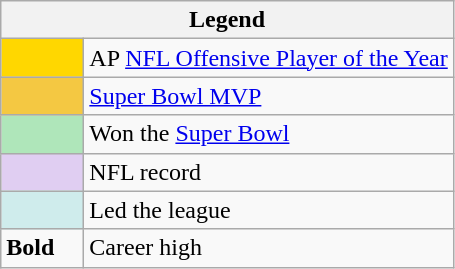<table class="wikitable">
<tr>
<th colspan="2">Legend</th>
</tr>
<tr>
<td style="background:#ffd700; width:3em;"></td>
<td>AP <a href='#'>NFL Offensive Player of the Year</a></td>
</tr>
<tr>
<td style="background:#f4c842; width:3em;"></td>
<td><a href='#'>Super Bowl MVP</a></td>
</tr>
<tr>
<td style="background:#afe6ba; width:3em;"></td>
<td>Won the <a href='#'>Super Bowl</a></td>
</tr>
<tr>
<td style="background:#e0cef2; width:3em;"></td>
<td>NFL record</td>
</tr>
<tr>
<td style="background:#cfecec; width:3em;"></td>
<td>Led the league</td>
</tr>
<tr>
<td style="width:3em;"><strong>Bold</strong></td>
<td>Career high</td>
</tr>
</table>
